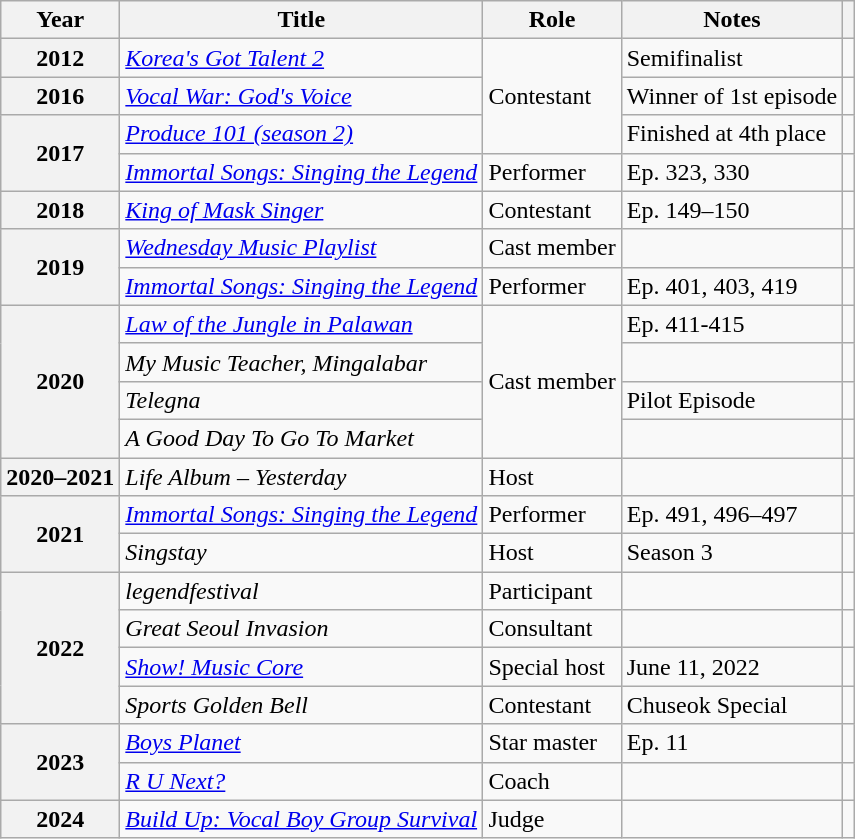<table class="wikitable  plainrowheaders">
<tr>
<th scope="col">Year</th>
<th scope="col">Title</th>
<th scope="col">Role</th>
<th scope="col">Notes</th>
<th scope="col" class="unsortable"></th>
</tr>
<tr>
<th scope="row">2012</th>
<td><a href='#'><em>Korea's Got Talent 2</em></a></td>
<td rowspan="3">Contestant</td>
<td>Semifinalist</td>
<td></td>
</tr>
<tr>
<th scope="row">2016</th>
<td><em><a href='#'>Vocal War: God's Voice</a></em></td>
<td>Winner of 1st episode</td>
<td></td>
</tr>
<tr>
<th scope="row" rowspan="2">2017</th>
<td><em><a href='#'>Produce 101 (season 2)</a></em></td>
<td>Finished at 4th place</td>
<td></td>
</tr>
<tr>
<td><em><a href='#'>Immortal Songs: Singing the Legend</a></em></td>
<td>Performer</td>
<td>Ep. 323, 330</td>
<td></td>
</tr>
<tr>
<th scope="row">2018</th>
<td><em><a href='#'>King of Mask Singer</a></em></td>
<td>Contestant</td>
<td>Ep. 149–150</td>
<td></td>
</tr>
<tr>
<th scope="row" rowspan="2">2019</th>
<td><em><a href='#'>Wednesday Music Playlist</a></em></td>
<td>Cast member</td>
<td></td>
<td></td>
</tr>
<tr>
<td><em><a href='#'>Immortal Songs: Singing the Legend</a></em></td>
<td>Performer</td>
<td>Ep. 401, 403, 419</td>
<td></td>
</tr>
<tr>
<th scope="row" rowspan="4">2020</th>
<td><a href='#'><em>Law of the Jungle in Palawan</em></a></td>
<td rowspan="4">Cast member</td>
<td>Ep. 411-415</td>
<td></td>
</tr>
<tr>
<td><em>My Music Teacher, Mingalabar</em></td>
<td></td>
<td></td>
</tr>
<tr>
<td><em>Telegna</em></td>
<td>Pilot Episode</td>
<td></td>
</tr>
<tr>
<td><em>A Good Day To Go To Market</em></td>
<td></td>
<td></td>
</tr>
<tr>
<th scope="row">2020–2021</th>
<td><em>Life Album – Yesterday</em></td>
<td>Host</td>
<td></td>
<td></td>
</tr>
<tr>
<th scope="row" rowspan=2>2021</th>
<td><em><a href='#'>Immortal Songs: Singing the Legend</a></em></td>
<td>Performer</td>
<td>Ep. 491, 496–497</td>
<td></td>
</tr>
<tr>
<td><em>Singstay</em></td>
<td>Host</td>
<td>Season 3</td>
<td></td>
</tr>
<tr>
<th scope="row" rowspan=4>2022</th>
<td><em>legendfestival</em></td>
<td>Participant</td>
<td></td>
<td></td>
</tr>
<tr>
<td><em>Great Seoul Invasion</em></td>
<td>Consultant</td>
<td></td>
<td></td>
</tr>
<tr>
<td><em><a href='#'>Show! Music Core</a></em></td>
<td>Special host</td>
<td>June 11, 2022</td>
<td></td>
</tr>
<tr>
<td><em>Sports Golden Bell</em></td>
<td>Contestant</td>
<td>Chuseok Special</td>
<td></td>
</tr>
<tr>
<th scope="row" rowspan=2>2023</th>
<td><em><a href='#'>Boys Planet</a></em></td>
<td>Star master</td>
<td>Ep. 11</td>
<td></td>
</tr>
<tr>
<td><em><a href='#'>R U Next?</a></em></td>
<td>Coach</td>
<td></td>
<td></td>
</tr>
<tr>
<th scope="row">2024</th>
<td><em><a href='#'>Build Up: Vocal Boy Group Survival</a></em></td>
<td>Judge</td>
<td></td>
<td></td>
</tr>
</table>
